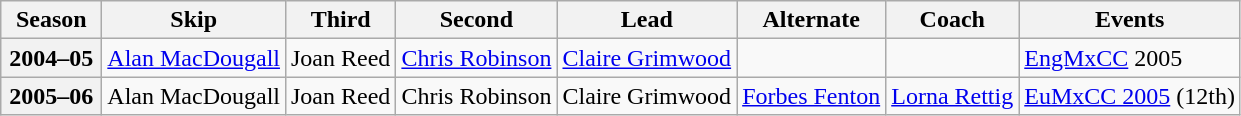<table class="wikitable">
<tr>
<th scope="col" width=60>Season</th>
<th scope="col">Skip</th>
<th scope="col">Third</th>
<th scope="col">Second</th>
<th scope="col">Lead</th>
<th scope="col">Alternate</th>
<th scope="col">Coach</th>
<th scope="col">Events</th>
</tr>
<tr>
<th scope="row">2004–05</th>
<td><a href='#'>Alan MacDougall</a></td>
<td>Joan Reed</td>
<td><a href='#'>Chris Robinson</a></td>
<td><a href='#'>Claire Grimwood</a></td>
<td></td>
<td></td>
<td><a href='#'>EngMxCC</a> 2005 </td>
</tr>
<tr>
<th scope="row">2005–06</th>
<td>Alan MacDougall</td>
<td>Joan Reed</td>
<td>Chris Robinson</td>
<td>Claire Grimwood</td>
<td><a href='#'>Forbes Fenton</a></td>
<td><a href='#'>Lorna Rettig</a></td>
<td><a href='#'>EuMxCC 2005</a> (12th)</td>
</tr>
</table>
